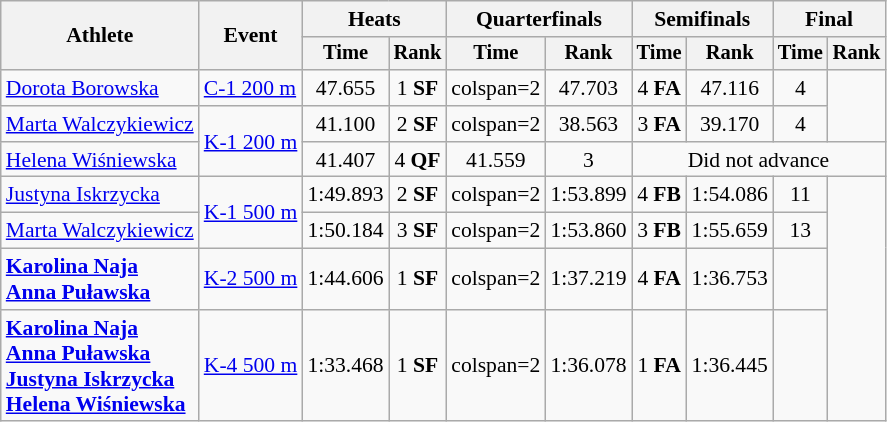<table class="wikitable" style="text-align:center; font-size:90%">
<tr>
<th rowspan=2>Athlete</th>
<th rowspan=2>Event</th>
<th colspan=2>Heats</th>
<th colspan=2>Quarterfinals</th>
<th colspan=2>Semifinals</th>
<th colspan=2>Final</th>
</tr>
<tr style="font-size:95%">
<th>Time</th>
<th>Rank</th>
<th>Time</th>
<th>Rank</th>
<th>Time</th>
<th>Rank</th>
<th>Time</th>
<th>Rank</th>
</tr>
<tr>
<td align=left><a href='#'>Dorota Borowska</a></td>
<td align=left><a href='#'>C-1 200 m</a></td>
<td>47.655</td>
<td>1 <strong>SF</strong></td>
<td>colspan=2 </td>
<td>47.703</td>
<td>4 <strong>FA</strong></td>
<td>47.116</td>
<td>4</td>
</tr>
<tr>
<td align=left><a href='#'>Marta Walczykiewicz</a></td>
<td rowspan=2 align=left><a href='#'>K-1 200 m</a></td>
<td>41.100</td>
<td>2 <strong>SF</strong></td>
<td>colspan=2 </td>
<td>38.563</td>
<td>3 <strong>FA</strong></td>
<td>39.170</td>
<td>4</td>
</tr>
<tr>
<td align=left><a href='#'>Helena Wiśniewska</a></td>
<td>41.407</td>
<td>4 <strong>QF</strong></td>
<td>41.559</td>
<td>3</td>
<td colspan=4>Did not advance</td>
</tr>
<tr>
<td align=left><a href='#'>Justyna Iskrzycka</a></td>
<td rowspan=2 align=left><a href='#'>K-1 500 m</a></td>
<td>1:49.893</td>
<td>2 <strong>SF</strong></td>
<td>colspan=2 </td>
<td>1:53.899</td>
<td>4 <strong>FB</strong></td>
<td>1:54.086</td>
<td>11</td>
</tr>
<tr>
<td align=left><a href='#'>Marta Walczykiewicz</a></td>
<td>1:50.184</td>
<td>3 <strong>SF</strong></td>
<td>colspan=2 </td>
<td>1:53.860</td>
<td>3 <strong>FB</strong></td>
<td>1:55.659</td>
<td>13</td>
</tr>
<tr>
<td align=left><strong><a href='#'>Karolina Naja</a><br><a href='#'>Anna Puławska</a></strong></td>
<td align=left><a href='#'>K-2 500 m</a></td>
<td>1:44.606</td>
<td>1 <strong>SF</strong></td>
<td>colspan=2 </td>
<td>1:37.219</td>
<td>4 <strong>FA</strong></td>
<td>1:36.753</td>
<td></td>
</tr>
<tr>
<td align=left><strong><a href='#'>Karolina Naja</a><br><a href='#'>Anna Puławska</a><br><a href='#'>Justyna Iskrzycka</a><br><a href='#'>Helena Wiśniewska</a></strong></td>
<td align=left><a href='#'>K-4 500 m</a></td>
<td>1:33.468</td>
<td>1 <strong>SF</strong></td>
<td>colspan=2 </td>
<td>1:36.078</td>
<td>1 <strong>FA</strong></td>
<td>1:36.445</td>
<td></td>
</tr>
</table>
